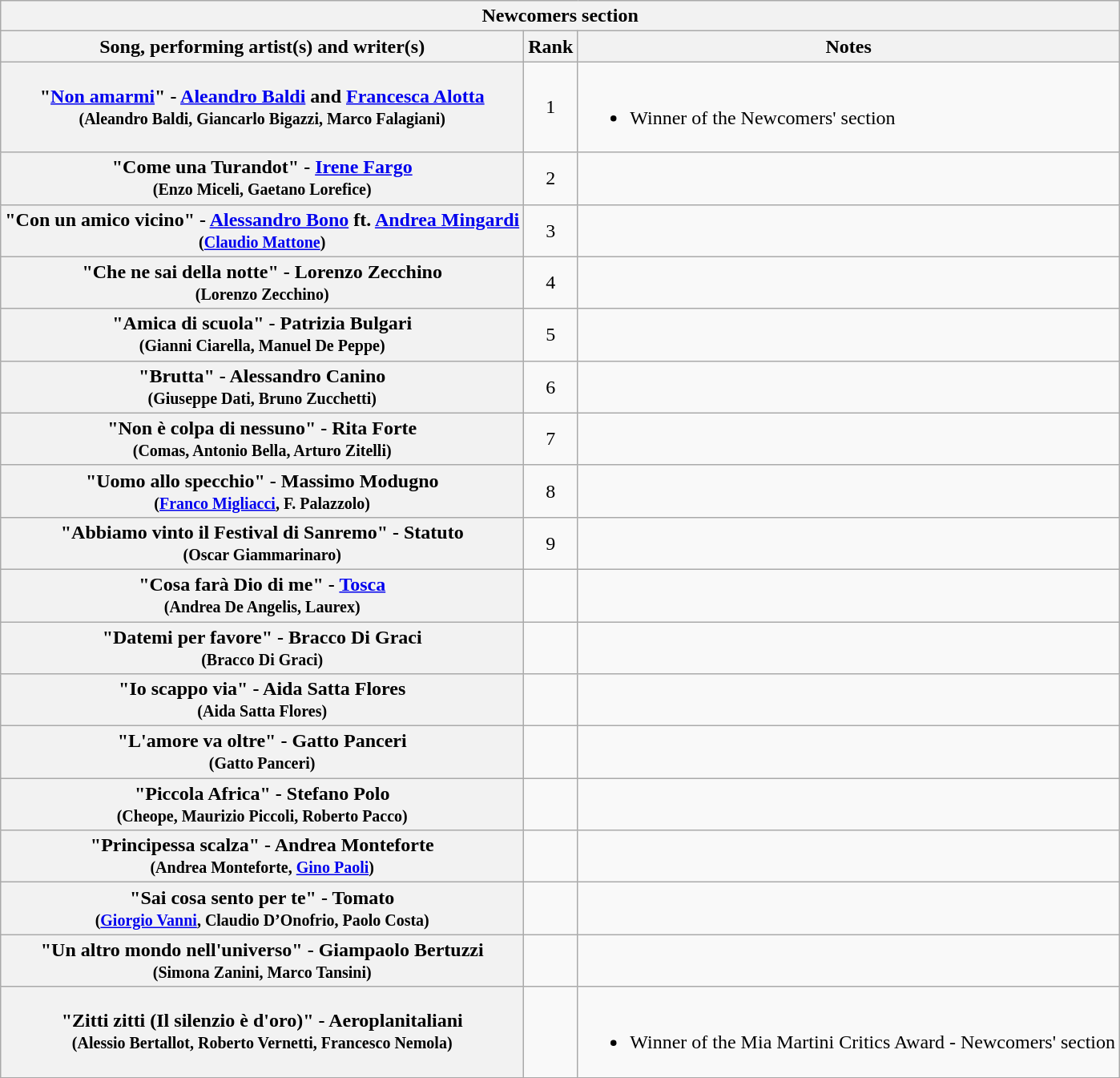<table class="plainrowheaders wikitable">
<tr>
<th colspan="3">Newcomers section </th>
</tr>
<tr>
<th>Song, performing artist(s) and writer(s)</th>
<th>Rank</th>
<th>Notes</th>
</tr>
<tr>
<th scope="row">"<a href='#'>Non amarmi</a>"   -  <a href='#'>Aleandro Baldi</a> and <a href='#'>Francesca Alotta</a>   <br><small>  (Aleandro Baldi, Giancarlo Bigazzi, Marco Falagiani) </small></th>
<td style="text-align:center;">1</td>
<td><br><ul><li>Winner of the Newcomers' section</li></ul></td>
</tr>
<tr>
<th scope="row">"Come una Turandot" - <a href='#'>Irene Fargo</a> <br><small> (Enzo Miceli, Gaetano Lorefice)</small></th>
<td style="text-align:center;">2</td>
<td></td>
</tr>
<tr>
<th scope="row">"Con un amico vicino" -  <a href='#'>Alessandro Bono</a> ft. <a href='#'>Andrea Mingardi</a> <br><small>  (<a href='#'>Claudio Mattone</a>) </small></th>
<td style="text-align:center;">3</td>
<td></td>
</tr>
<tr>
<th scope="row">"Che ne sai della notte" -  Lorenzo Zecchino  <br><small> (Lorenzo Zecchino)</small></th>
<td style="text-align:center;">4</td>
<td></td>
</tr>
<tr>
<th scope="row">"Amica di scuola" -  Patrizia Bulgari <br><small> (Gianni Ciarella, Manuel De Peppe)</small></th>
<td style="text-align:center;">5</td>
<td></td>
</tr>
<tr>
<th scope="row">"Brutta" - Alessandro Canino  <br><small> (Giuseppe Dati, Bruno Zucchetti)</small></th>
<td style="text-align:center;">6</td>
<td></td>
</tr>
<tr>
<th scope="row">"Non è colpa di nessuno" - Rita Forte <br><small> (Comas, Antonio Bella, Arturo Zitelli)</small></th>
<td style="text-align:center;">7</td>
<td></td>
</tr>
<tr>
<th scope="row">"Uomo allo specchio" - Massimo Modugno <br><small> (<a href='#'>Franco Migliacci</a>, F. Palazzolo)</small></th>
<td style="text-align:center;">8</td>
<td></td>
</tr>
<tr>
<th scope="row">"Abbiamo vinto il Festival di Sanremo" -  Statuto  <br><small> (Oscar Giammarinaro)</small></th>
<td style="text-align:center;">9</td>
<td></td>
</tr>
<tr>
<th scope="row">"Cosa farà Dio di me" -  <a href='#'>Tosca</a>  <br><small> (Andrea De Angelis, Laurex)</small></th>
<td></td>
<td></td>
</tr>
<tr>
<th scope="row">"Datemi per favore" - Bracco Di Graci  <br><small> (Bracco Di Graci)</small></th>
<td></td>
<td></td>
</tr>
<tr>
<th scope="row">"Io scappo via" - Aida Satta Flores <br><small> (Aida Satta Flores)</small></th>
<td></td>
<td></td>
</tr>
<tr>
<th scope="row">"L'amore va oltre" - Gatto Panceri<br><small> (Gatto Panceri)</small></th>
<td></td>
<td></td>
</tr>
<tr>
<th scope="row">"Piccola Africa" -  Stefano Polo <br><small> (Cheope, Maurizio Piccoli, Roberto Pacco)</small></th>
<td></td>
<td></td>
</tr>
<tr>
<th scope="row">"Principessa scalza" - Andrea Monteforte <br><small> (Andrea Monteforte, <a href='#'>Gino Paoli</a>)</small></th>
<td></td>
<td></td>
</tr>
<tr>
<th scope="row">"Sai cosa sento per te" - Tomato <br><small>  (<a href='#'>Giorgio Vanni</a>, Claudio D’Onofrio, Paolo Costa)</small></th>
<td></td>
<td></td>
</tr>
<tr>
<th scope="row">"Un altro mondo nell'universo" - Giampaolo Bertuzzi <br><small> (Simona Zanini, Marco Tansini)</small></th>
<td></td>
<td></td>
</tr>
<tr>
<th scope="row">"Zitti zitti (Il silenzio è d'oro)" - Aeroplanitaliani <br><small>  (Alessio Bertallot, Roberto Vernetti, Francesco Nemola)</small></th>
<td></td>
<td><br><ul><li>Winner of the Mia Martini Critics Award - Newcomers' section</li></ul></td>
</tr>
<tr>
</tr>
</table>
